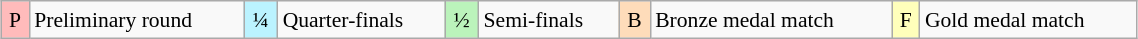<table class="wikitable" style="margin:0.5em auto; font-size:90%; line-height:1.25em;" width=60%;>
<tr>
<td bgcolor="#FFBBBB" align=center>P</td>
<td>Preliminary round</td>
<td bgcolor="#BBF3FF" align=center>¼</td>
<td>Quarter-finals</td>
<td bgcolor="#BBF3BB" align=center>½</td>
<td>Semi-finals</td>
<td bgcolor="#FEDCBA" align=center>B</td>
<td>Bronze medal match</td>
<td bgcolor="#FFFFBB" align=center>F</td>
<td>Gold medal match</td>
</tr>
</table>
